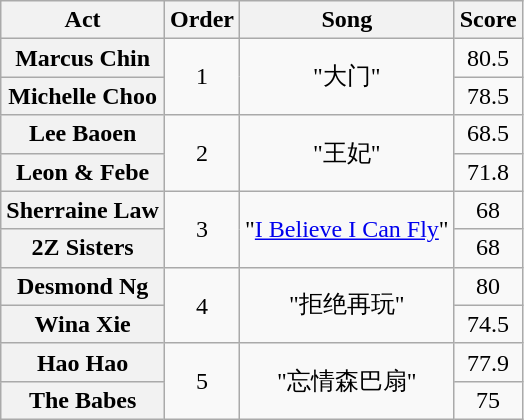<table class="wikitable plainrowheaders" style="text-align:center;">
<tr>
<th scope="col">Act</th>
<th scope="col">Order</th>
<th scope="col">Song</th>
<th scope="col">Score</th>
</tr>
<tr>
<th scope="row">Marcus Chin</th>
<td rowspan="2">1</td>
<td rowspan="2">"大门"</td>
<td>80.5</td>
</tr>
<tr>
<th scope="row">Michelle Choo</th>
<td>78.5</td>
</tr>
<tr>
<th scope="row">Lee Baoen</th>
<td rowspan="2">2</td>
<td rowspan="2">"王妃"</td>
<td>68.5</td>
</tr>
<tr>
<th scope="row">Leon & Febe</th>
<td>71.8</td>
</tr>
<tr>
<th scope="row">Sherraine Law</th>
<td rowspan="2">3</td>
<td rowspan="2">"<a href='#'>I Believe I Can Fly</a>"</td>
<td>68</td>
</tr>
<tr>
<th scope="row">2Z Sisters</th>
<td>68</td>
</tr>
<tr>
<th scope="row">Desmond Ng</th>
<td rowspan="2">4</td>
<td rowspan="2">"拒绝再玩"</td>
<td>80</td>
</tr>
<tr>
<th scope="row">Wina Xie</th>
<td>74.5</td>
</tr>
<tr>
<th scope="row">Hao Hao</th>
<td rowspan="2">5</td>
<td rowspan="2">"忘情森巴扇"</td>
<td>77.9</td>
</tr>
<tr>
<th scope="row">The Babes</th>
<td>75</td>
</tr>
</table>
